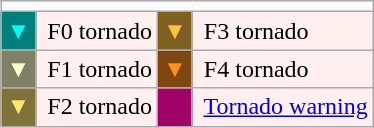<table class="wikitable" align="right" style="margin: 1em; margin-top: 0;">
<tr>
<td colspan="4" align="center"></td>
</tr>
<tr bgcolor=#FFEFEF>
<td style="width:10px; height:10px; background:#00807c; color:#00faf4">▼</td>
<td> F0 tornado</td>
<td style="width:10px; height:10px; background:#806020; color:#ffc140;">▼</td>
<td> F3 tornado</td>
</tr>
<tr bgcolor=#FFEFEF>
<td style="width:10px; height:10px; background:#808066; color:#ffffcc">▼</td>
<td> F1 tornado</td>
<td style="width:10px; height:5px; background:#804610; color:#ff8f20;">▼</td>
<td> F4 tornado</td>
</tr>
<tr bgcolor=#FFEFEF>
<td style="width:10px; height:5px; background:#80733a; color:#ffe775">▼</td>
<td> F2 tornado</td>
<td style="width:10px; height:5px; background:#a00068;"></td>
<td> <a href='#'>Tornado warning</a></td>
</tr>
</table>
